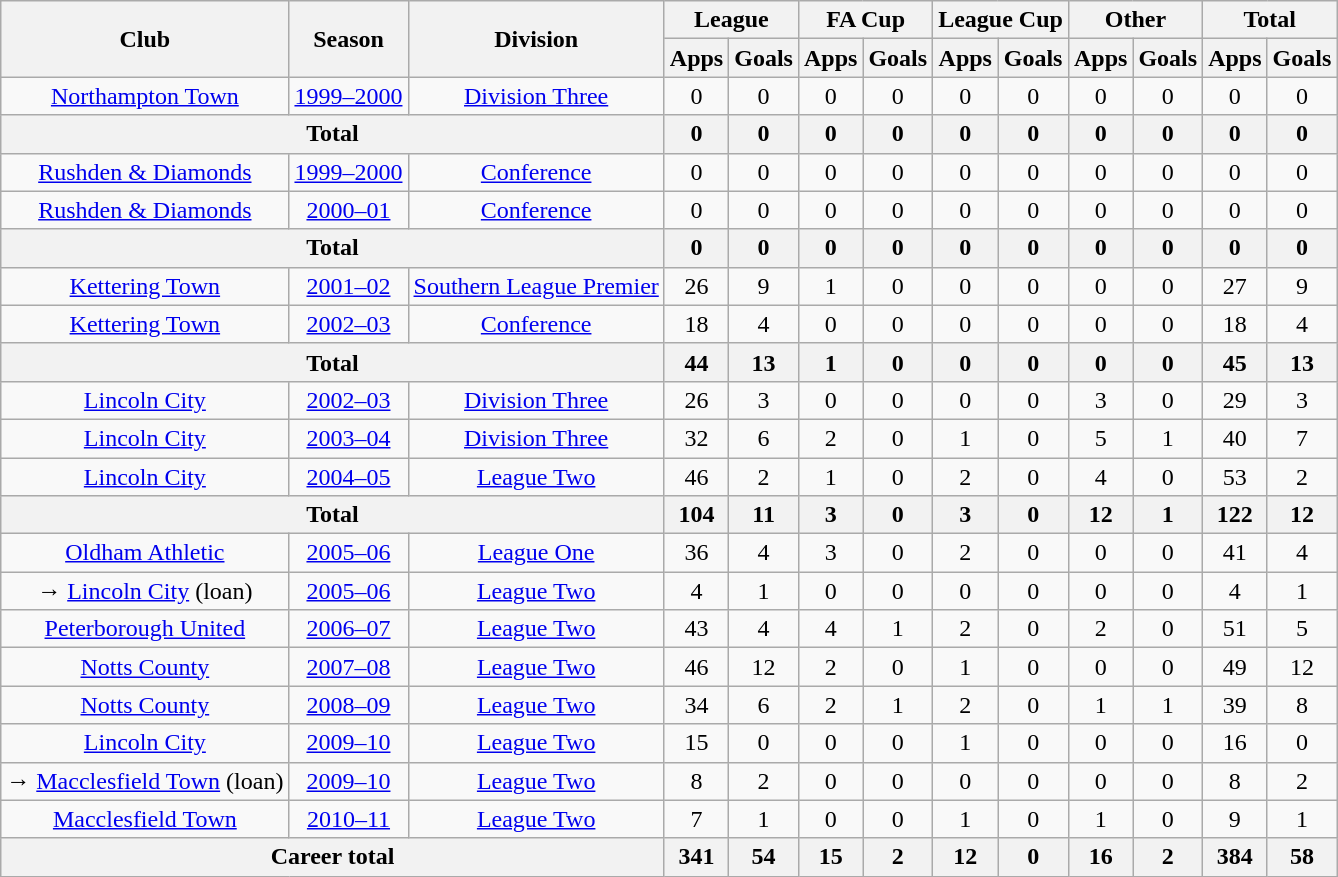<table class="wikitable" style="text-align:center;">
<tr>
<th rowspan="2">Club</th>
<th rowspan="2">Season</th>
<th rowspan="2">Division</th>
<th colspan="2">League</th>
<th colspan="2">FA Cup</th>
<th colspan="2">League Cup</th>
<th colspan="2">Other</th>
<th colspan="2">Total</th>
</tr>
<tr>
<th>Apps</th>
<th>Goals</th>
<th>Apps</th>
<th>Goals</th>
<th>Apps</th>
<th>Goals</th>
<th>Apps</th>
<th>Goals</th>
<th>Apps</th>
<th>Goals</th>
</tr>
<tr>
<td><a href='#'>Northampton Town</a></td>
<td><a href='#'>1999–2000</a></td>
<td><a href='#'>Division Three</a></td>
<td>0</td>
<td>0</td>
<td>0</td>
<td>0</td>
<td>0</td>
<td>0</td>
<td>0</td>
<td>0</td>
<td>0</td>
<td>0</td>
</tr>
<tr>
<th colspan="3">Total</th>
<th>0</th>
<th>0</th>
<th>0</th>
<th>0</th>
<th>0</th>
<th>0</th>
<th>0</th>
<th>0</th>
<th>0</th>
<th>0</th>
</tr>
<tr>
<td><a href='#'>Rushden & Diamonds</a></td>
<td><a href='#'>1999–2000</a></td>
<td><a href='#'>Conference</a></td>
<td>0</td>
<td>0</td>
<td>0</td>
<td>0</td>
<td>0</td>
<td>0</td>
<td>0</td>
<td>0</td>
<td>0</td>
<td>0</td>
</tr>
<tr>
<td><a href='#'>Rushden & Diamonds</a></td>
<td><a href='#'>2000–01</a></td>
<td><a href='#'>Conference</a></td>
<td>0</td>
<td>0</td>
<td>0</td>
<td>0</td>
<td>0</td>
<td>0</td>
<td>0</td>
<td>0</td>
<td>0</td>
<td>0</td>
</tr>
<tr>
<th colspan="3">Total</th>
<th>0</th>
<th>0</th>
<th>0</th>
<th>0</th>
<th>0</th>
<th>0</th>
<th>0</th>
<th>0</th>
<th>0</th>
<th>0</th>
</tr>
<tr>
<td><a href='#'>Kettering Town</a></td>
<td><a href='#'>2001–02</a></td>
<td><a href='#'>Southern League Premier</a></td>
<td>26</td>
<td>9</td>
<td>1</td>
<td>0</td>
<td>0</td>
<td>0</td>
<td>0</td>
<td>0</td>
<td>27</td>
<td>9</td>
</tr>
<tr>
<td><a href='#'>Kettering Town</a></td>
<td><a href='#'>2002–03</a></td>
<td><a href='#'>Conference</a></td>
<td>18</td>
<td>4</td>
<td>0</td>
<td>0</td>
<td>0</td>
<td>0</td>
<td>0</td>
<td>0</td>
<td>18</td>
<td>4</td>
</tr>
<tr>
<th colspan="3">Total</th>
<th>44</th>
<th>13</th>
<th>1</th>
<th>0</th>
<th>0</th>
<th>0</th>
<th>0</th>
<th>0</th>
<th>45</th>
<th>13</th>
</tr>
<tr>
<td><a href='#'>Lincoln City</a></td>
<td><a href='#'>2002–03</a></td>
<td><a href='#'>Division Three</a></td>
<td>26</td>
<td>3</td>
<td>0</td>
<td>0</td>
<td>0</td>
<td>0</td>
<td>3</td>
<td>0</td>
<td>29</td>
<td>3</td>
</tr>
<tr>
<td><a href='#'>Lincoln City</a></td>
<td><a href='#'>2003–04</a></td>
<td><a href='#'>Division Three</a></td>
<td>32</td>
<td>6</td>
<td>2</td>
<td>0</td>
<td>1</td>
<td>0</td>
<td>5</td>
<td>1</td>
<td>40</td>
<td>7</td>
</tr>
<tr>
<td><a href='#'>Lincoln City</a></td>
<td><a href='#'>2004–05</a></td>
<td><a href='#'>League Two</a></td>
<td>46</td>
<td>2</td>
<td>1</td>
<td>0</td>
<td>2</td>
<td>0</td>
<td>4</td>
<td>0</td>
<td>53</td>
<td>2</td>
</tr>
<tr>
<th colspan="3">Total</th>
<th>104</th>
<th>11</th>
<th>3</th>
<th>0</th>
<th>3</th>
<th>0</th>
<th>12</th>
<th>1</th>
<th>122</th>
<th>12</th>
</tr>
<tr>
<td><a href='#'>Oldham Athletic</a></td>
<td><a href='#'>2005–06</a></td>
<td><a href='#'>League One</a></td>
<td>36</td>
<td>4</td>
<td>3</td>
<td>0</td>
<td>2</td>
<td>0</td>
<td>0</td>
<td>0</td>
<td>41</td>
<td>4</td>
</tr>
<tr>
<td>→ <a href='#'>Lincoln City</a> (loan)</td>
<td><a href='#'>2005–06</a></td>
<td><a href='#'>League Two</a></td>
<td>4</td>
<td>1</td>
<td>0</td>
<td>0</td>
<td>0</td>
<td>0</td>
<td>0</td>
<td>0</td>
<td>4</td>
<td>1</td>
</tr>
<tr>
<td><a href='#'>Peterborough United</a></td>
<td><a href='#'>2006–07</a></td>
<td><a href='#'>League Two</a></td>
<td>43</td>
<td>4</td>
<td>4</td>
<td>1</td>
<td>2</td>
<td>0</td>
<td>2</td>
<td>0</td>
<td>51</td>
<td>5</td>
</tr>
<tr>
<td><a href='#'>Notts County</a></td>
<td><a href='#'>2007–08</a></td>
<td><a href='#'>League Two</a></td>
<td>46</td>
<td>12</td>
<td>2</td>
<td>0</td>
<td>1</td>
<td>0</td>
<td>0</td>
<td>0</td>
<td>49</td>
<td>12</td>
</tr>
<tr>
<td><a href='#'>Notts County</a></td>
<td><a href='#'>2008–09</a></td>
<td><a href='#'>League Two</a></td>
<td>34</td>
<td>6</td>
<td>2</td>
<td>1</td>
<td>2</td>
<td>0</td>
<td>1</td>
<td>1</td>
<td>39</td>
<td>8</td>
</tr>
<tr>
<td><a href='#'>Lincoln City</a></td>
<td><a href='#'>2009–10</a></td>
<td><a href='#'>League Two</a></td>
<td>15</td>
<td>0</td>
<td>0</td>
<td>0</td>
<td>1</td>
<td>0</td>
<td>0</td>
<td>0</td>
<td>16</td>
<td>0</td>
</tr>
<tr>
<td>→ <a href='#'>Macclesfield Town</a> (loan)</td>
<td><a href='#'>2009–10</a></td>
<td><a href='#'>League Two</a></td>
<td>8</td>
<td>2</td>
<td>0</td>
<td>0</td>
<td>0</td>
<td>0</td>
<td>0</td>
<td>0</td>
<td>8</td>
<td>2</td>
</tr>
<tr>
<td><a href='#'>Macclesfield Town</a></td>
<td><a href='#'>2010–11</a></td>
<td><a href='#'>League Two</a></td>
<td>7</td>
<td>1</td>
<td>0</td>
<td>0</td>
<td>1</td>
<td>0</td>
<td>1</td>
<td>0</td>
<td>9</td>
<td>1</td>
</tr>
<tr>
<th colspan="3">Career total</th>
<th>341</th>
<th>54</th>
<th>15</th>
<th>2</th>
<th>12</th>
<th>0</th>
<th>16</th>
<th>2</th>
<th>384</th>
<th>58</th>
</tr>
</table>
